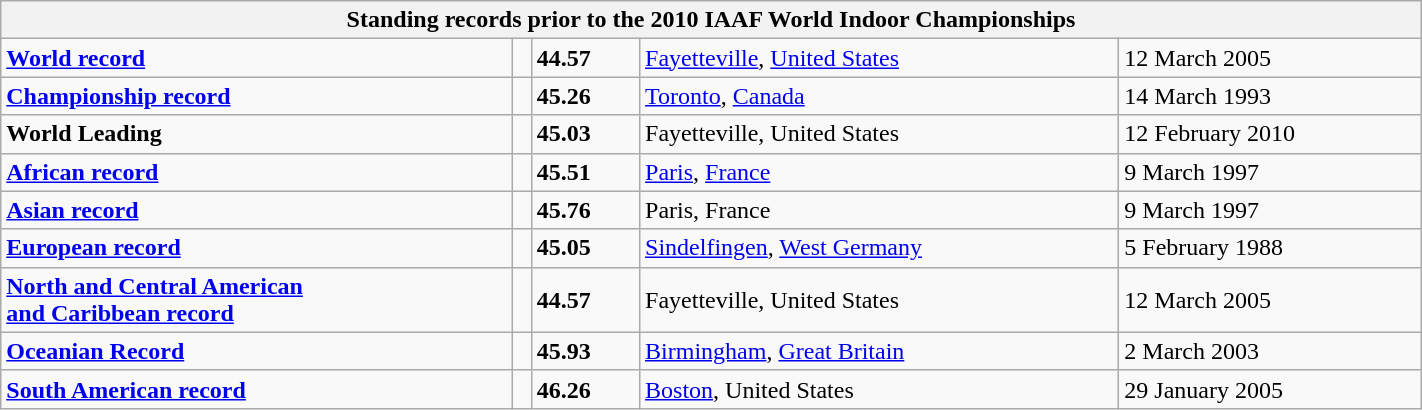<table class="wikitable" width=75%>
<tr>
<th colspan="5">Standing records prior to the 2010 IAAF World Indoor Championships</th>
</tr>
<tr>
<td><strong><a href='#'>World record</a></strong></td>
<td></td>
<td><strong>44.57</strong></td>
<td><a href='#'>Fayetteville</a>, <a href='#'>United States</a></td>
<td>12 March 2005</td>
</tr>
<tr>
<td><strong><a href='#'>Championship record</a></strong></td>
<td></td>
<td><strong>45.26</strong></td>
<td><a href='#'>Toronto</a>, <a href='#'>Canada</a></td>
<td>14 March 1993</td>
</tr>
<tr>
<td><strong>World Leading</strong></td>
<td></td>
<td><strong>45.03</strong></td>
<td>Fayetteville, United States</td>
<td>12 February 2010</td>
</tr>
<tr>
<td><strong><a href='#'>African record</a></strong></td>
<td></td>
<td><strong>45.51</strong></td>
<td><a href='#'>Paris</a>, <a href='#'>France</a></td>
<td>9 March 1997</td>
</tr>
<tr>
<td><strong><a href='#'>Asian record</a></strong></td>
<td></td>
<td><strong>45.76</strong></td>
<td>Paris, France</td>
<td>9 March 1997</td>
</tr>
<tr>
<td><strong><a href='#'>European record</a></strong></td>
<td></td>
<td><strong>45.05</strong></td>
<td><a href='#'>Sindelfingen</a>, <a href='#'>West Germany</a></td>
<td>5 February 1988</td>
</tr>
<tr>
<td><strong><a href='#'>North and Central American <br>and Caribbean record</a></strong></td>
<td></td>
<td><strong>44.57</strong></td>
<td>Fayetteville, United States</td>
<td>12 March 2005</td>
</tr>
<tr>
<td><strong><a href='#'>Oceanian Record</a></strong></td>
<td></td>
<td><strong>45.93</strong></td>
<td><a href='#'>Birmingham</a>, <a href='#'>Great Britain</a></td>
<td>2 March 2003</td>
</tr>
<tr>
<td><strong><a href='#'>South American record</a></strong></td>
<td></td>
<td><strong>46.26</strong></td>
<td><a href='#'>Boston</a>, United States</td>
<td>29 January 2005</td>
</tr>
</table>
